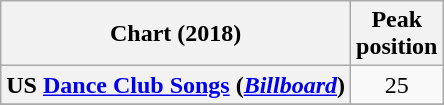<table class="wikitable sortable plainrowheaders" style="text-align:center">
<tr>
<th scope="col">Chart (2018)</th>
<th scope="col">Peak<br> position</th>
</tr>
<tr>
<th scope="row">US <a href='#'>Dance Club Songs</a> (<em><a href='#'>Billboard</a></em>)</th>
<td>25</td>
</tr>
<tr>
</tr>
</table>
